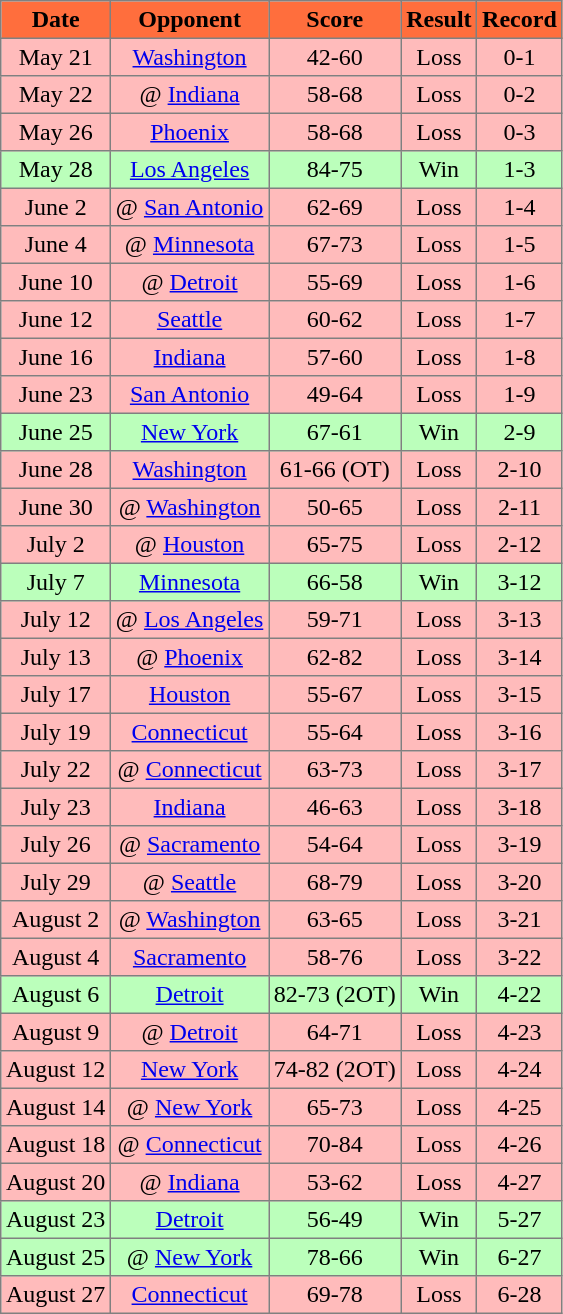<table style="border-collapse: collapse;" border="1" cellpadding="3">
<tr align="center">
<td bgcolor="#FF6E3D"><span><strong>Date</strong></span></td>
<td bgcolor="#FF6E3D"><span><strong>Opponent</strong></span></td>
<td bgcolor="#FF6E3D"><span><strong>Score</strong></span></td>
<td bgcolor="#FF6E3D"><span><strong>Result</strong></span></td>
<td bgcolor="#FF6E3D"><span><strong>Record</strong></span></td>
</tr>
<tr align="center" bgcolor="ffbbbb">
<td>May 21</td>
<td><a href='#'>Washington</a></td>
<td>42-60</td>
<td>Loss</td>
<td>0-1</td>
</tr>
<tr align="center" bgcolor="ffbbbb">
<td>May 22</td>
<td>@ <a href='#'>Indiana</a></td>
<td>58-68</td>
<td>Loss</td>
<td>0-2</td>
</tr>
<tr align="center" bgcolor="ffbbbb">
<td>May 26</td>
<td><a href='#'>Phoenix</a></td>
<td>58-68</td>
<td>Loss</td>
<td>0-3</td>
</tr>
<tr align="center" bgcolor="bbffbb">
<td>May 28</td>
<td><a href='#'>Los Angeles</a></td>
<td>84-75</td>
<td>Win</td>
<td>1-3</td>
</tr>
<tr align="center" bgcolor="ffbbbb">
<td>June 2</td>
<td>@ <a href='#'>San Antonio</a></td>
<td>62-69</td>
<td>Loss</td>
<td>1-4</td>
</tr>
<tr align="center" bgcolor="ffbbbb">
<td>June 4</td>
<td>@ <a href='#'>Minnesota</a></td>
<td>67-73</td>
<td>Loss</td>
<td>1-5</td>
</tr>
<tr align="center" bgcolor="ffbbbb">
<td>June 10</td>
<td>@ <a href='#'>Detroit</a></td>
<td>55-69</td>
<td>Loss</td>
<td>1-6</td>
</tr>
<tr align="center" bgcolor="ffbbbb">
<td>June 12</td>
<td><a href='#'>Seattle</a></td>
<td>60-62</td>
<td>Loss</td>
<td>1-7</td>
</tr>
<tr align="center" bgcolor="ffbbbb">
<td>June 16</td>
<td><a href='#'>Indiana</a></td>
<td>57-60</td>
<td>Loss</td>
<td>1-8</td>
</tr>
<tr align="center" bgcolor="ffbbbb">
<td>June 23</td>
<td><a href='#'>San Antonio</a></td>
<td>49-64</td>
<td>Loss</td>
<td>1-9</td>
</tr>
<tr align="center" bgcolor="bbffbb">
<td>June 25</td>
<td><a href='#'>New York</a></td>
<td>67-61</td>
<td>Win</td>
<td>2-9</td>
</tr>
<tr align="center" bgcolor="ffbbbb">
<td>June 28</td>
<td><a href='#'>Washington</a></td>
<td>61-66 (OT)</td>
<td>Loss</td>
<td>2-10</td>
</tr>
<tr align="center" bgcolor="ffbbbb">
<td>June 30</td>
<td>@ <a href='#'>Washington</a></td>
<td>50-65</td>
<td>Loss</td>
<td>2-11</td>
</tr>
<tr align="center" bgcolor="ffbbbb">
<td>July 2</td>
<td>@ <a href='#'>Houston</a></td>
<td>65-75</td>
<td>Loss</td>
<td>2-12</td>
</tr>
<tr align="center" bgcolor="bbffbb">
<td>July 7</td>
<td><a href='#'>Minnesota</a></td>
<td>66-58</td>
<td>Win</td>
<td>3-12</td>
</tr>
<tr align="center" bgcolor="ffbbbb">
<td>July 12</td>
<td>@ <a href='#'>Los Angeles</a></td>
<td>59-71</td>
<td>Loss</td>
<td>3-13</td>
</tr>
<tr align="center" bgcolor="ffbbbb">
<td>July 13</td>
<td>@ <a href='#'>Phoenix</a></td>
<td>62-82</td>
<td>Loss</td>
<td>3-14</td>
</tr>
<tr align="center" bgcolor="ffbbbb">
<td>July 17</td>
<td><a href='#'>Houston</a></td>
<td>55-67</td>
<td>Loss</td>
<td>3-15</td>
</tr>
<tr align="center" bgcolor="ffbbbb">
<td>July 19</td>
<td><a href='#'>Connecticut</a></td>
<td>55-64</td>
<td>Loss</td>
<td>3-16</td>
</tr>
<tr align="center" bgcolor="ffbbbb">
<td>July 22</td>
<td>@ <a href='#'>Connecticut</a></td>
<td>63-73</td>
<td>Loss</td>
<td>3-17</td>
</tr>
<tr align="center" bgcolor="ffbbbb">
<td>July 23</td>
<td><a href='#'>Indiana</a></td>
<td>46-63</td>
<td>Loss</td>
<td>3-18</td>
</tr>
<tr align="center" bgcolor="ffbbbb">
<td>July 26</td>
<td>@ <a href='#'>Sacramento</a></td>
<td>54-64</td>
<td>Loss</td>
<td>3-19</td>
</tr>
<tr align="center" bgcolor="ffbbbb">
<td>July 29</td>
<td>@ <a href='#'>Seattle</a></td>
<td>68-79</td>
<td>Loss</td>
<td>3-20</td>
</tr>
<tr align="center" bgcolor="ffbbbb">
<td>August 2</td>
<td>@ <a href='#'>Washington</a></td>
<td>63-65</td>
<td>Loss</td>
<td>3-21</td>
</tr>
<tr align="center" bgcolor="ffbbbb">
<td>August 4</td>
<td><a href='#'>Sacramento</a></td>
<td>58-76</td>
<td>Loss</td>
<td>3-22</td>
</tr>
<tr align="center" bgcolor="bbffbb">
<td>August 6</td>
<td><a href='#'>Detroit</a></td>
<td>82-73 (2OT)</td>
<td>Win</td>
<td>4-22</td>
</tr>
<tr align="center" bgcolor="ffbbbb">
<td>August 9</td>
<td>@ <a href='#'>Detroit</a></td>
<td>64-71</td>
<td>Loss</td>
<td>4-23</td>
</tr>
<tr align="center" bgcolor="ffbbbb">
<td>August 12</td>
<td><a href='#'>New York</a></td>
<td>74-82 (2OT)</td>
<td>Loss</td>
<td>4-24</td>
</tr>
<tr align="center" bgcolor="ffbbbb">
<td>August 14</td>
<td>@ <a href='#'>New York</a></td>
<td>65-73</td>
<td>Loss</td>
<td>4-25</td>
</tr>
<tr align="center" bgcolor="ffbbbb">
<td>August 18</td>
<td>@ <a href='#'>Connecticut</a></td>
<td>70-84</td>
<td>Loss</td>
<td>4-26</td>
</tr>
<tr align="center" bgcolor="ffbbbb">
<td>August 20</td>
<td>@ <a href='#'>Indiana</a></td>
<td>53-62</td>
<td>Loss</td>
<td>4-27</td>
</tr>
<tr align="center" bgcolor="bbffbb">
<td>August 23</td>
<td><a href='#'>Detroit</a></td>
<td>56-49</td>
<td>Win</td>
<td>5-27</td>
</tr>
<tr align="center" bgcolor="bbffbb">
<td>August 25</td>
<td>@ <a href='#'>New York</a></td>
<td>78-66</td>
<td>Win</td>
<td>6-27</td>
</tr>
<tr align="center" bgcolor="ffbbbb">
<td>August 27</td>
<td><a href='#'>Connecticut</a></td>
<td>69-78</td>
<td>Loss</td>
<td>6-28</td>
</tr>
</table>
